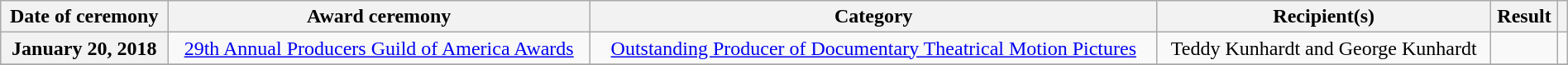<table class="wikitable plainrowheaders sortable" style="width:100%;">
<tr>
<th scope="col">Date of ceremony</th>
<th scope="col">Award ceremony</th>
<th scope="col">Category</th>
<th scope="col">Recipient(s)</th>
<th scope="col">Result</th>
<th scope="col" class="unsortable"></th>
</tr>
<tr>
<th scope="row" style="text-align:center;">January 20, 2018</th>
<td style="text-align:center;"><a href='#'>29th Annual Producers Guild of America Awards</a></td>
<td style="text-align:center;"><a href='#'>Outstanding Producer of Documentary Theatrical Motion Pictures</a></td>
<td style="text-align:center;">Teddy Kunhardt and George Kunhardt</td>
<td></td>
<td style="text-align:center;"></td>
</tr>
<tr>
</tr>
</table>
